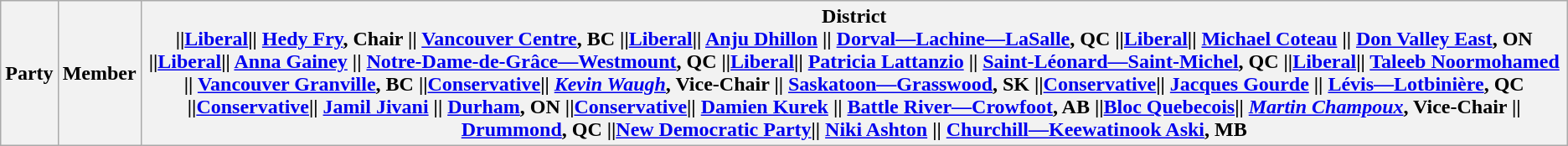<table class="wikitable">
<tr>
<th colspan="2">Party</th>
<th>Member</th>
<th>District<br>||<a href='#'>Liberal</a>|| <strong><a href='#'>Hedy Fry</a></strong>, Chair || <a href='#'>Vancouver Centre</a>, BC
||<a href='#'>Liberal</a>|| <a href='#'>Anju Dhillon</a> || <a href='#'>Dorval—Lachine—LaSalle</a>, QC
||<a href='#'>Liberal</a>|| <a href='#'>Michael Coteau</a> || <a href='#'>Don Valley East</a>, ON
||<a href='#'>Liberal</a>|| <a href='#'>Anna Gainey</a> || <a href='#'>Notre-Dame-de-Grâce—Westmount</a>, QC
||<a href='#'>Liberal</a>|| <a href='#'>Patricia Lattanzio</a> || <a href='#'>Saint-Léonard—Saint-Michel</a>, QC
||<a href='#'>Liberal</a>|| <a href='#'>Taleeb Noormohamed</a> || <a href='#'>Vancouver Granville</a>, BC
||<a href='#'>Conservative</a>|| <em><a href='#'>Kevin Waugh</a></em>, Vice-Chair || <a href='#'>Saskatoon—Grasswood</a>, SK
||<a href='#'>Conservative</a>|| <a href='#'>Jacques Gourde</a> || <a href='#'>Lévis—Lotbinière</a>, QC
||<a href='#'>Conservative</a>|| <a href='#'>Jamil Jivani</a> || <a href='#'>Durham</a>, ON
||<a href='#'>Conservative</a>|| <a href='#'>Damien Kurek</a> || <a href='#'>Battle River—Crowfoot</a>, AB
||<a href='#'>Bloc Quebecois</a>|| <em><a href='#'>Martin Champoux</a></em>, Vice-Chair || <a href='#'>Drummond</a>, QC
||<a href='#'>New Democratic Party</a>|| <a href='#'>Niki Ashton</a> || <a href='#'>Churchill—Keewatinook Aski</a>, MB</th>
</tr>
</table>
